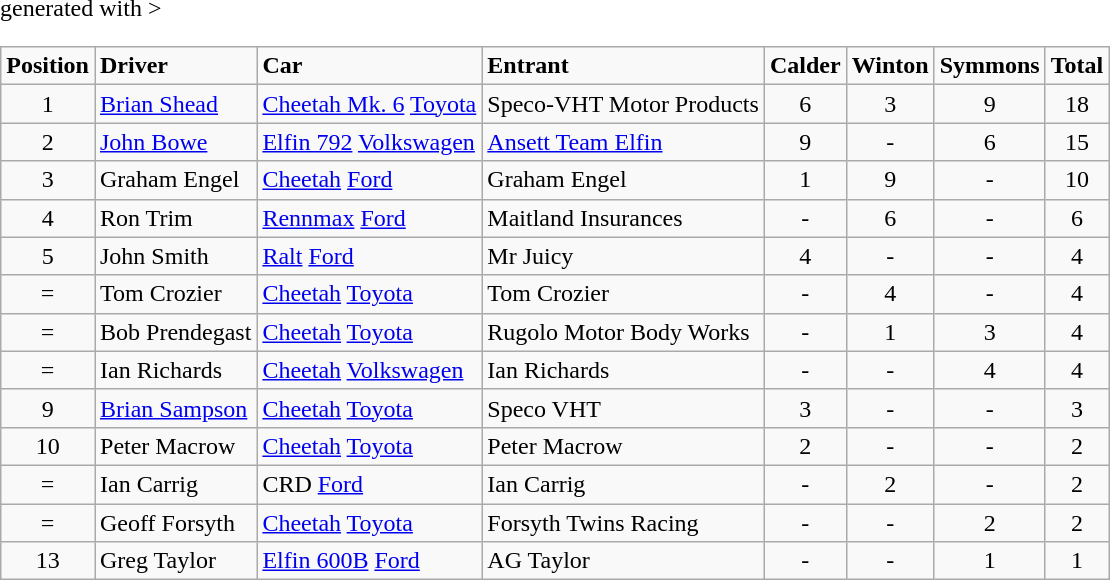<table class="wikitable" <hiddentext>generated with >
<tr style="font-weight:bold">
<td height="14" align="center">Position</td>
<td>Driver</td>
<td>Car</td>
<td>Entrant</td>
<td align="center">Calder</td>
<td align="center">Winton</td>
<td align="center">Symmons</td>
<td align="center">Total</td>
</tr>
<tr>
<td height="14" align="center">1</td>
<td><a href='#'>Brian Shead</a></td>
<td><a href='#'>Cheetah Mk. 6</a> <a href='#'>Toyota</a></td>
<td>Speco-VHT Motor Products</td>
<td align="center">6</td>
<td align="center">3</td>
<td align="center">9</td>
<td align="center">18</td>
</tr>
<tr>
<td height="14" align="center">2</td>
<td><a href='#'>John Bowe</a></td>
<td><a href='#'>Elfin 792</a> <a href='#'>Volkswagen</a></td>
<td><a href='#'>Ansett Team Elfin</a></td>
<td align="center">9</td>
<td align="center">-</td>
<td align="center">6</td>
<td align="center">15</td>
</tr>
<tr>
<td height="14" align="center">3</td>
<td>Graham Engel</td>
<td><a href='#'>Cheetah</a> <a href='#'>Ford</a></td>
<td>Graham Engel</td>
<td align="center">1</td>
<td align="center">9</td>
<td align="center">-</td>
<td align="center">10</td>
</tr>
<tr>
<td height="14" align="center">4</td>
<td>Ron Trim</td>
<td><a href='#'>Rennmax</a> <a href='#'>Ford</a></td>
<td>Maitland Insurances</td>
<td align="center">-</td>
<td align="center">6</td>
<td align="center">-</td>
<td align="center">6</td>
</tr>
<tr>
<td height="14" align="center">5</td>
<td>John Smith</td>
<td><a href='#'>Ralt</a> <a href='#'>Ford</a></td>
<td>Mr Juicy</td>
<td align="center">4</td>
<td align="center">-</td>
<td align="center">-</td>
<td align="center">4</td>
</tr>
<tr>
<td height="14" align="center">=</td>
<td>Tom Crozier</td>
<td><a href='#'>Cheetah</a> <a href='#'>Toyota</a></td>
<td>Tom Crozier</td>
<td align="center">-</td>
<td align="center">4</td>
<td align="center">-</td>
<td align="center">4</td>
</tr>
<tr>
<td height="14" align="center">=</td>
<td>Bob Prendegast</td>
<td><a href='#'>Cheetah</a> <a href='#'>Toyota</a></td>
<td>Rugolo Motor Body Works</td>
<td align="center">-</td>
<td align="center">1</td>
<td align="center">3</td>
<td align="center">4</td>
</tr>
<tr>
<td height="14" align="center">=</td>
<td>Ian Richards</td>
<td><a href='#'>Cheetah</a> <a href='#'>Volkswagen</a></td>
<td>Ian Richards</td>
<td align="center">-</td>
<td align="center">-</td>
<td align="center">4</td>
<td align="center">4</td>
</tr>
<tr>
<td height="14" align="center">9</td>
<td><a href='#'>Brian Sampson</a></td>
<td><a href='#'>Cheetah</a> <a href='#'>Toyota</a></td>
<td>Speco VHT</td>
<td align="center">3</td>
<td align="center">-</td>
<td align="center">-</td>
<td align="center">3</td>
</tr>
<tr>
<td height="14" align="center">10</td>
<td>Peter Macrow</td>
<td><a href='#'>Cheetah</a> <a href='#'>Toyota</a></td>
<td>Peter Macrow</td>
<td align="center">2</td>
<td align="center">-</td>
<td align="center">-</td>
<td align="center">2</td>
</tr>
<tr>
<td height="14" align="center">=</td>
<td>Ian Carrig</td>
<td>CRD <a href='#'>Ford</a></td>
<td>Ian Carrig</td>
<td align="center">-</td>
<td align="center">2</td>
<td align="center">-</td>
<td align="center">2</td>
</tr>
<tr>
<td height="14" align="center">=</td>
<td>Geoff Forsyth</td>
<td><a href='#'>Cheetah</a> <a href='#'>Toyota</a></td>
<td>Forsyth Twins Racing</td>
<td align="center">-</td>
<td align="center">-</td>
<td align="center">2</td>
<td align="center">2</td>
</tr>
<tr>
<td height="14" align="center">13</td>
<td>Greg Taylor</td>
<td><a href='#'>Elfin 600B</a> <a href='#'>Ford</a></td>
<td>AG Taylor</td>
<td align="center">-</td>
<td align="center">-</td>
<td align="center">1</td>
<td align="center">1</td>
</tr>
</table>
